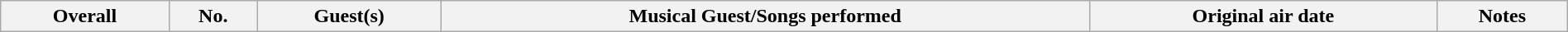<table class="wikitable" style="width:100%;">
<tr>
<th>Overall</th>
<th>No.</th>
<th>Guest(s)</th>
<th>Musical Guest/Songs performed</th>
<th>Original air date</th>
<th>Notes<br>





</th>
</tr>
</table>
